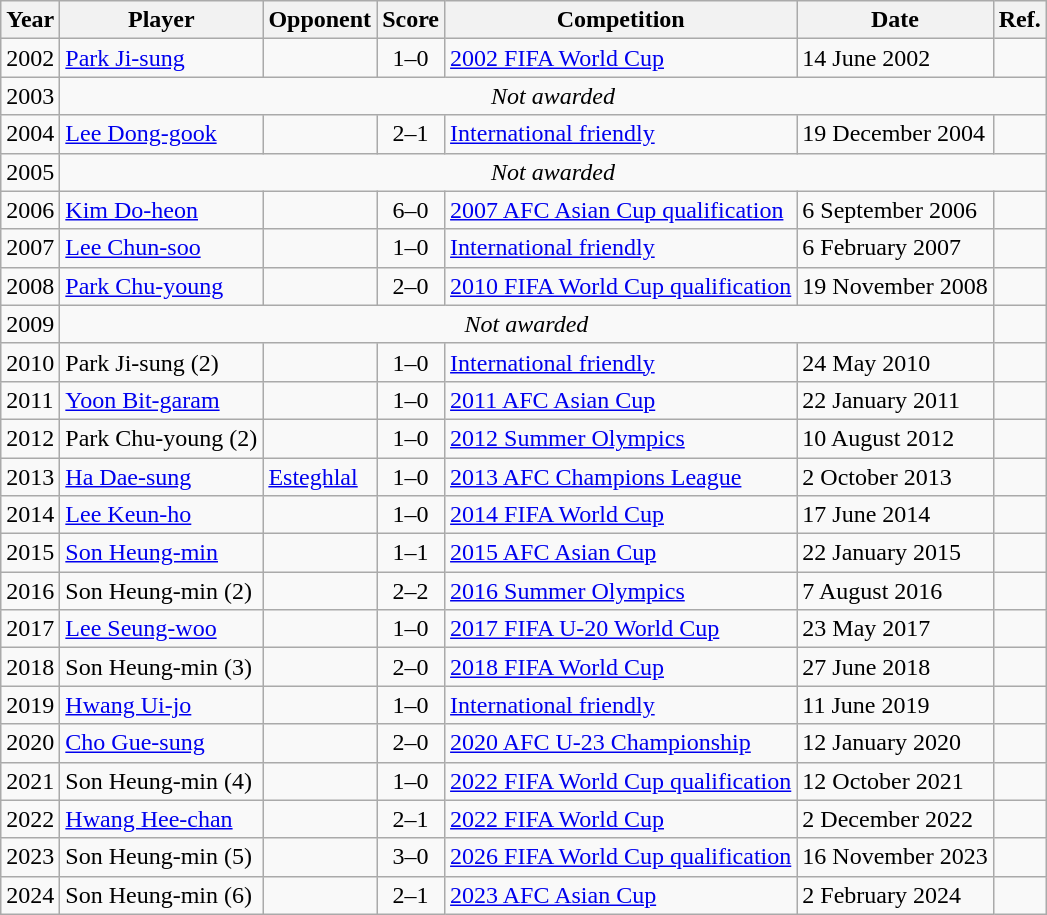<table class="wikitable" style="text-align:left">
<tr>
<th>Year</th>
<th>Player</th>
<th>Opponent</th>
<th>Score</th>
<th>Competition</th>
<th>Date</th>
<th>Ref.</th>
</tr>
<tr>
<td>2002</td>
<td><a href='#'>Park Ji-sung</a></td>
<td></td>
<td align="center">1–0</td>
<td><a href='#'>2002 FIFA World Cup</a></td>
<td>14 June 2002</td>
<td></td>
</tr>
<tr>
<td>2003</td>
<td align="center" colspan="6"><em>Not awarded</em></td>
</tr>
<tr>
<td>2004</td>
<td><a href='#'>Lee Dong-gook</a></td>
<td></td>
<td align="center">2–1</td>
<td><a href='#'>International friendly</a></td>
<td>19 December 2004</td>
<td></td>
</tr>
<tr>
<td>2005</td>
<td align="center" colspan="6"><em>Not awarded</em></td>
</tr>
<tr>
<td>2006</td>
<td><a href='#'>Kim Do-heon</a></td>
<td></td>
<td align="center">6–0</td>
<td><a href='#'>2007 AFC Asian Cup qualification</a></td>
<td>6 September 2006</td>
<td></td>
</tr>
<tr>
<td>2007</td>
<td><a href='#'>Lee Chun-soo</a></td>
<td></td>
<td align="center">1–0</td>
<td><a href='#'>International friendly</a></td>
<td>6 February 2007</td>
<td></td>
</tr>
<tr>
<td>2008</td>
<td><a href='#'>Park Chu-young</a></td>
<td></td>
<td align="center">2–0</td>
<td><a href='#'>2010 FIFA World Cup qualification</a></td>
<td>19 November 2008</td>
<td></td>
</tr>
<tr>
<td>2009</td>
<td align="center" colspan="5"><em>Not awarded</em></td>
</tr>
<tr>
<td>2010</td>
<td>Park Ji-sung (2)</td>
<td></td>
<td align="center">1–0</td>
<td><a href='#'>International friendly</a></td>
<td>24 May 2010</td>
<td></td>
</tr>
<tr>
<td>2011</td>
<td><a href='#'>Yoon Bit-garam</a></td>
<td></td>
<td align="center">1–0 </td>
<td><a href='#'>2011 AFC Asian Cup</a></td>
<td>22 January 2011</td>
<td></td>
</tr>
<tr>
<td>2012</td>
<td>Park Chu-young (2)</td>
<td></td>
<td align="center">1–0</td>
<td><a href='#'>2012 Summer Olympics</a></td>
<td>10 August 2012</td>
<td></td>
</tr>
<tr>
<td>2013</td>
<td><a href='#'>Ha Dae-sung</a></td>
<td> <a href='#'>Esteghlal</a></td>
<td align="center">1–0</td>
<td><a href='#'>2013 AFC Champions League</a></td>
<td>2 October 2013</td>
<td></td>
</tr>
<tr>
<td>2014</td>
<td><a href='#'>Lee Keun-ho</a></td>
<td></td>
<td align="center">1–0</td>
<td><a href='#'>2014 FIFA World Cup</a></td>
<td>17 June 2014</td>
<td></td>
</tr>
<tr>
<td>2015</td>
<td><a href='#'>Son Heung-min</a></td>
<td></td>
<td align="center">1–1</td>
<td><a href='#'>2015 AFC Asian Cup</a></td>
<td>22 January 2015</td>
<td></td>
</tr>
<tr>
<td>2016</td>
<td>Son Heung-min (2)</td>
<td></td>
<td align="center">2–2</td>
<td><a href='#'>2016 Summer Olympics</a></td>
<td>7 August 2016</td>
<td></td>
</tr>
<tr>
<td>2017</td>
<td><a href='#'>Lee Seung-woo</a></td>
<td></td>
<td align="center">1–0</td>
<td><a href='#'>2017 FIFA U-20 World Cup</a></td>
<td>23 May 2017</td>
<td></td>
</tr>
<tr>
<td>2018</td>
<td>Son Heung-min (3)</td>
<td></td>
<td align="center">2–0</td>
<td><a href='#'>2018 FIFA World Cup</a></td>
<td>27 June 2018</td>
<td></td>
</tr>
<tr>
<td>2019</td>
<td><a href='#'>Hwang Ui-jo</a></td>
<td></td>
<td align="center">1–0</td>
<td><a href='#'>International friendly</a></td>
<td>11 June 2019</td>
<td></td>
</tr>
<tr>
<td>2020</td>
<td><a href='#'>Cho Gue-sung</a></td>
<td></td>
<td align="center">2–0</td>
<td><a href='#'>2020 AFC U-23 Championship</a></td>
<td>12 January 2020</td>
<td></td>
</tr>
<tr>
<td>2021</td>
<td>Son Heung-min (4)</td>
<td></td>
<td align="center">1–0</td>
<td><a href='#'>2022 FIFA World Cup qualification</a></td>
<td>12 October 2021</td>
<td></td>
</tr>
<tr>
<td>2022</td>
<td><a href='#'>Hwang Hee-chan</a></td>
<td></td>
<td align="center">2–1</td>
<td><a href='#'>2022 FIFA World Cup</a></td>
<td>2 December 2022</td>
<td></td>
</tr>
<tr>
<td>2023</td>
<td>Son Heung-min (5)</td>
<td></td>
<td align="center">3–0</td>
<td><a href='#'>2026 FIFA World Cup qualification</a></td>
<td>16 November 2023</td>
<td></td>
</tr>
<tr>
<td>2024</td>
<td>Son Heung-min (6)</td>
<td></td>
<td align="center">2–1 </td>
<td><a href='#'>2023 AFC Asian Cup</a></td>
<td>2 February 2024</td>
<td></td>
</tr>
</table>
